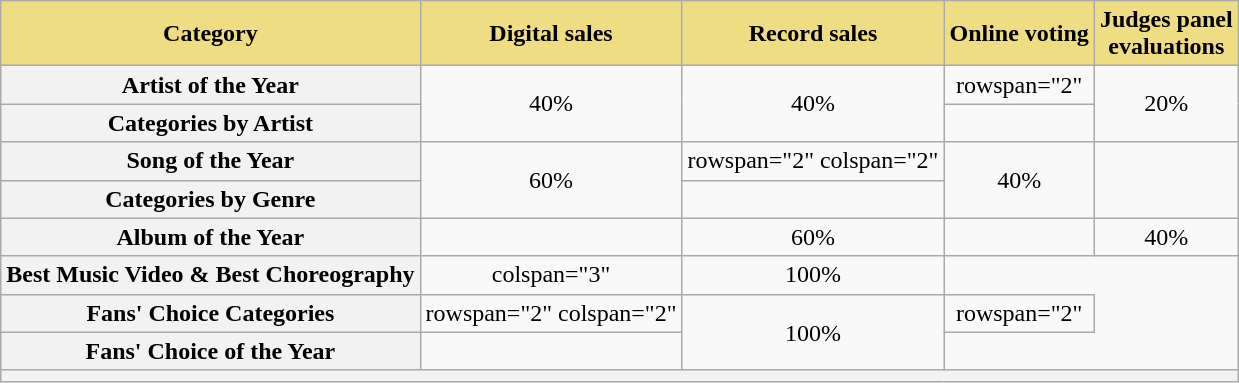<table class="wikitable" style="text-align:center">
<tr>
<th scope="col" style="background-color:#EEDD82">Category</th>
<th scope="col" style="background-color:#EEDD82">Digital sales<br></th>
<th scope="col" style="background-color:#EEDD82">Record sales</th>
<th scope="col" style="background-color:#EEDD82">Online voting</th>
<th scope="col" style="background-color:#EEDD82">Judges panel<br>evaluations</th>
</tr>
<tr>
<th scope="col">Artist of the Year</th>
<td rowspan="2">40%<br></td>
<td rowspan="2">40%</td>
<td>rowspan="2" </td>
<td rowspan="2">20%</td>
</tr>
<tr>
<th scope="col">Categories by Artist</th>
</tr>
<tr>
<th scope="col">Song of the Year</th>
<td rowspan="2">60%<br></td>
<td>rowspan="2" colspan="2" </td>
<td rowspan="2">40%</td>
</tr>
<tr>
<th scope="col">Categories by Genre</th>
</tr>
<tr>
<th scope="col">Album of the Year</th>
<td></td>
<td>60%</td>
<td></td>
<td>40%</td>
</tr>
<tr>
<th scope="col">Best Music Video & Best Choreography</th>
<td>colspan="3" </td>
<td>100%</td>
</tr>
<tr>
<th scope="col">Fans' Choice Categories</th>
<td>rowspan="2" colspan="2" </td>
<td rowspan="2">100%<br></td>
<td>rowspan="2" </td>
</tr>
<tr>
<th scope="col">Fans' Choice of the Year</th>
</tr>
<tr>
<th colspan="5"></th>
</tr>
</table>
